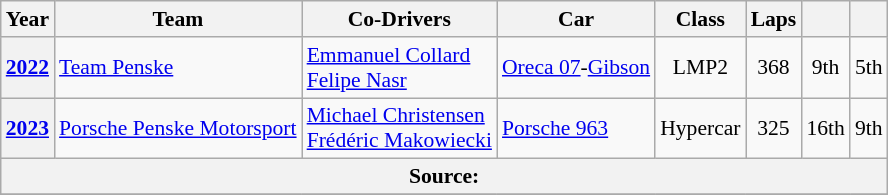<table class="wikitable" style="text-align:center; font-size:90%">
<tr>
<th>Year</th>
<th>Team</th>
<th>Co-Drivers</th>
<th>Car</th>
<th>Class</th>
<th>Laps</th>
<th></th>
<th></th>
</tr>
<tr>
<th><a href='#'>2022</a></th>
<td align="left"> <a href='#'>Team Penske</a></td>
<td align="left"> <a href='#'>Emmanuel Collard</a><br> <a href='#'>Felipe Nasr</a></td>
<td align="left"><a href='#'>Oreca 07</a>-<a href='#'>Gibson</a></td>
<td>LMP2</td>
<td>368</td>
<td>9th</td>
<td>5th</td>
</tr>
<tr>
<th><a href='#'>2023</a></th>
<td align="left"> <a href='#'>Porsche Penske Motorsport</a></td>
<td align="left"> <a href='#'>Michael Christensen</a><br> <a href='#'>Frédéric Makowiecki</a></td>
<td align="left"><a href='#'>Porsche 963</a></td>
<td>Hypercar</td>
<td>325</td>
<td>16th</td>
<td>9th</td>
</tr>
<tr>
<th colspan="8">Source:</th>
</tr>
<tr>
</tr>
</table>
